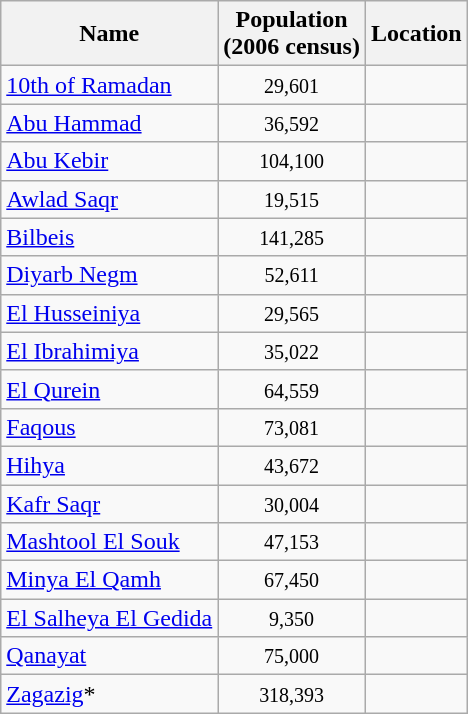<table class="wikitable sortable" style="text-align:center">
<tr>
<th>Name</th>
<th>Population<br>(2006 census)</th>
<th>Location</th>
</tr>
<tr>
<td align=left><a href='#'>10th of Ramadan</a></td>
<td><small>29,601</small></td>
<td><small></small></td>
</tr>
<tr>
<td align=left><a href='#'>Abu Hammad</a></td>
<td><small>36,592</small></td>
<td><small></small></td>
</tr>
<tr>
<td align=left><a href='#'>Abu Kebir</a></td>
<td><small>104,100</small></td>
<td><small></small></td>
</tr>
<tr>
<td align=left><a href='#'>Awlad Saqr</a></td>
<td><small>19,515</small></td>
<td><small></small></td>
</tr>
<tr>
<td align=left><a href='#'>Bilbeis</a></td>
<td><small>141,285</small></td>
<td><small></small></td>
</tr>
<tr>
<td align=left><a href='#'>Diyarb Negm</a></td>
<td><small>52,611</small></td>
<td><small></small></td>
</tr>
<tr>
<td align=left><a href='#'>El Husseiniya</a></td>
<td><small>29,565</small></td>
<td><small></small></td>
</tr>
<tr>
<td align=left><a href='#'>El Ibrahimiya</a></td>
<td><small>35,022</small></td>
<td><small></small></td>
</tr>
<tr>
<td align=left><a href='#'>El Qurein</a></td>
<td><small>64,559</small></td>
<td><small></small></td>
</tr>
<tr>
<td align=left><a href='#'>Faqous</a></td>
<td><small>73,081</small></td>
<td><small></small></td>
</tr>
<tr>
<td align=left><a href='#'>Hihya</a></td>
<td><small>43,672</small></td>
<td><small></small></td>
</tr>
<tr>
<td align=left><a href='#'>Kafr Saqr</a></td>
<td><small>30,004</small></td>
<td><small></small></td>
</tr>
<tr>
<td align=left><a href='#'>Mashtool El Souk</a></td>
<td><small>47,153</small></td>
<td><small></small></td>
</tr>
<tr>
<td align=left><a href='#'>Minya El Qamh</a></td>
<td><small>67,450</small></td>
<td><small></small></td>
</tr>
<tr>
<td align=left><a href='#'>El Salheya El Gedida</a></td>
<td><small>9,350</small></td>
<td><small></small></td>
</tr>
<tr>
<td align=left><a href='#'>Qanayat</a></td>
<td><small>75,000</small></td>
<td><small></small></td>
</tr>
<tr>
<td align=left><a href='#'>Zagazig</a>*</td>
<td><small>318,393</small></td>
<td><small></small></td>
</tr>
</table>
